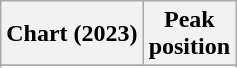<table class="wikitable sortable plainrowheaders">
<tr>
<th>Chart (2023)</th>
<th>Peak<br>position</th>
</tr>
<tr>
</tr>
<tr>
</tr>
</table>
